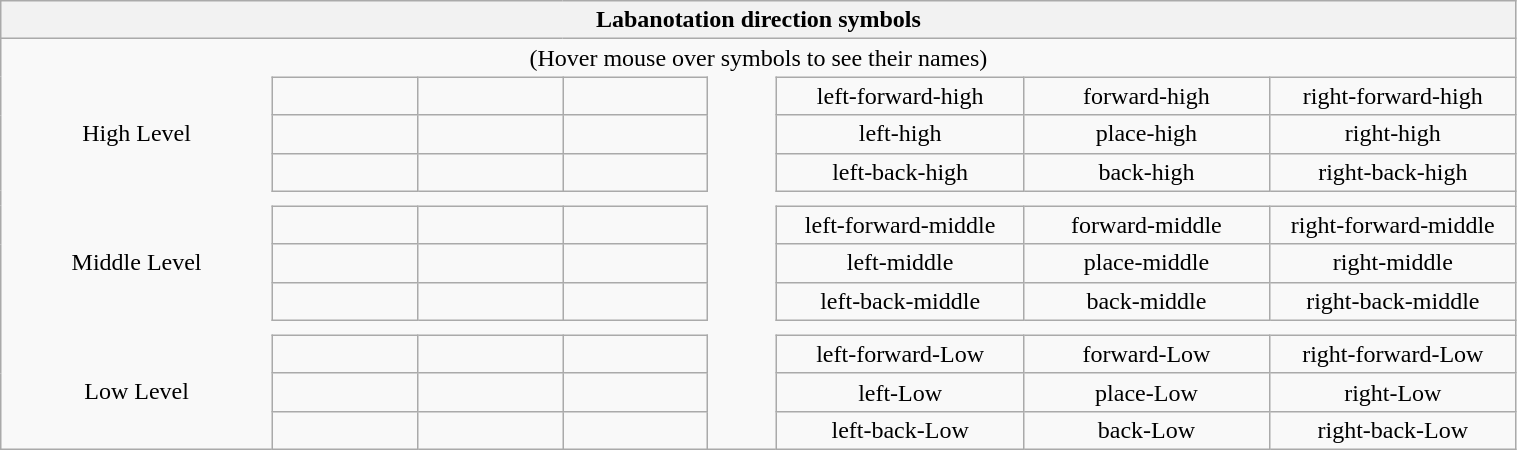<table style="width: 80%" border="1" class="wikitable collapsible collapsed">
<tr>
<th colspan="8">Labanotation direction symbols</th>
</tr>
<tr align="center" style="height: 10px;">
<td colspan="8" style="border: 0px solid darkgray;">(Hover mouse over symbols to see their names)</td>
</tr>
<tr align="center">
<td rowspan="3" width="100pt" style="border: 0px solid darkgray;">High Level</td>
<td width="50pt"></td>
<td width="50pt"></td>
<td width="50pt"></td>
<td rowspan="11" width="20pt" style="border: 0px solid darkgray;"></td>
<td width="90pt">left-forward-high</td>
<td width="90pt">forward-high</td>
<td width="90pt">right-forward-high</td>
</tr>
<tr align="center">
<td></td>
<td></td>
<td></td>
<td>left-high</td>
<td>place-high</td>
<td>right-high</td>
</tr>
<tr align="center">
<td></td>
<td></td>
<td></td>
<td>left-back-high</td>
<td>back-high</td>
<td>right-back-high</td>
</tr>
<tr align="center" style="height: 10px;">
<td colspan="8" style="border: 0px solid darkgray;"></td>
</tr>
<tr align="center">
<td rowspan="3" width="100pt" style="border: 0px solid darkgray;">Middle Level</td>
<td width="50pt"></td>
<td width="50pt"></td>
<td width="50pt"></td>
<td width="90pt">left-forward-middle</td>
<td width="90pt">forward-middle</td>
<td width="90pt">right-forward-middle</td>
</tr>
<tr align="center">
<td></td>
<td></td>
<td></td>
<td>left-middle</td>
<td>place-middle</td>
<td>right-middle</td>
</tr>
<tr align="center">
<td></td>
<td></td>
<td></td>
<td>left-back-middle</td>
<td>back-middle</td>
<td>right-back-middle</td>
</tr>
<tr align="center" style="height: 10px;">
<td colspan="8" style="border: 0px solid darkgray;"></td>
</tr>
<tr align="center">
<td rowspan="3" width="100pt" style="border: 0px solid darkgray;">Low Level</td>
<td width="50pt"></td>
<td width="50pt"></td>
<td width="50pt"></td>
<td width="90pt">left-forward-Low</td>
<td width="90pt">forward-Low</td>
<td width="90pt">right-forward-Low</td>
</tr>
<tr align="center">
<td></td>
<td></td>
<td></td>
<td>left-Low</td>
<td>place-Low</td>
<td>right-Low</td>
</tr>
<tr align="center">
<td></td>
<td></td>
<td></td>
<td>left-back-Low</td>
<td>back-Low</td>
<td>right-back-Low</td>
</tr>
</table>
